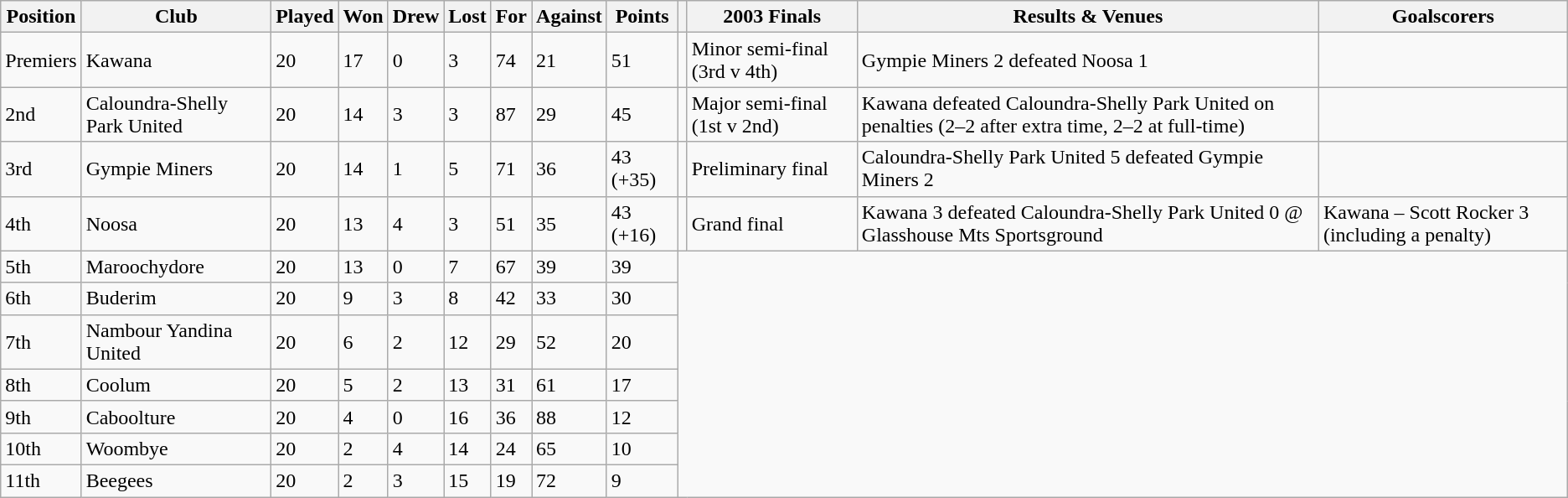<table class="wikitable">
<tr>
<th>Position</th>
<th>Club</th>
<th>Played</th>
<th>Won</th>
<th>Drew</th>
<th>Lost</th>
<th>For</th>
<th>Against</th>
<th>Points</th>
<th></th>
<th>2003 Finals</th>
<th>Results & Venues</th>
<th>Goalscorers</th>
</tr>
<tr>
<td>Premiers</td>
<td>Kawana</td>
<td>20</td>
<td>17</td>
<td>0</td>
<td>3</td>
<td>74</td>
<td>21</td>
<td>51</td>
<td></td>
<td>Minor semi-final (3rd v 4th)</td>
<td>Gympie Miners 2 defeated Noosa 1</td>
<td></td>
</tr>
<tr>
<td>2nd</td>
<td>Caloundra-Shelly Park United</td>
<td>20</td>
<td>14</td>
<td>3</td>
<td>3</td>
<td>87</td>
<td>29</td>
<td>45</td>
<td></td>
<td>Major semi-final (1st v 2nd)</td>
<td>Kawana defeated Caloundra-Shelly Park United on penalties (2–2 after extra time, 2–2 at full-time)</td>
<td></td>
</tr>
<tr>
<td>3rd</td>
<td>Gympie Miners</td>
<td>20</td>
<td>14</td>
<td>1</td>
<td>5</td>
<td>71</td>
<td>36</td>
<td>43 (+35)</td>
<td></td>
<td>Preliminary final</td>
<td>Caloundra-Shelly Park United 5 defeated Gympie Miners 2</td>
<td></td>
</tr>
<tr>
<td>4th</td>
<td>Noosa</td>
<td>20</td>
<td>13</td>
<td>4</td>
<td>3</td>
<td>51</td>
<td>35</td>
<td>43 (+16)</td>
<td></td>
<td>Grand final</td>
<td>Kawana 3 defeated Caloundra-Shelly Park United 0 @ Glasshouse Mts Sportsground</td>
<td>Kawana – Scott Rocker 3 (including a penalty)</td>
</tr>
<tr>
<td>5th</td>
<td>Maroochydore</td>
<td>20</td>
<td>13</td>
<td>0</td>
<td>7</td>
<td>67</td>
<td>39</td>
<td>39</td>
</tr>
<tr>
<td>6th</td>
<td>Buderim</td>
<td>20</td>
<td>9</td>
<td>3</td>
<td>8</td>
<td>42</td>
<td>33</td>
<td>30</td>
</tr>
<tr>
<td>7th</td>
<td>Nambour Yandina United</td>
<td>20</td>
<td>6</td>
<td>2</td>
<td>12</td>
<td>29</td>
<td>52</td>
<td>20</td>
</tr>
<tr>
<td>8th</td>
<td>Coolum</td>
<td>20</td>
<td>5</td>
<td>2</td>
<td>13</td>
<td>31</td>
<td>61</td>
<td>17</td>
</tr>
<tr>
<td>9th</td>
<td>Caboolture</td>
<td>20</td>
<td>4</td>
<td>0</td>
<td>16</td>
<td>36</td>
<td>88</td>
<td>12</td>
</tr>
<tr>
<td>10th</td>
<td>Woombye</td>
<td>20</td>
<td>2</td>
<td>4</td>
<td>14</td>
<td>24</td>
<td>65</td>
<td>10</td>
</tr>
<tr>
<td>11th</td>
<td>Beegees</td>
<td>20</td>
<td>2</td>
<td>3</td>
<td>15</td>
<td>19</td>
<td>72</td>
<td>9</td>
</tr>
</table>
